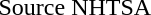<table>
<tr>
<td></td>
</tr>
<tr>
<td colspan = 4>Source NHTSA</td>
</tr>
</table>
